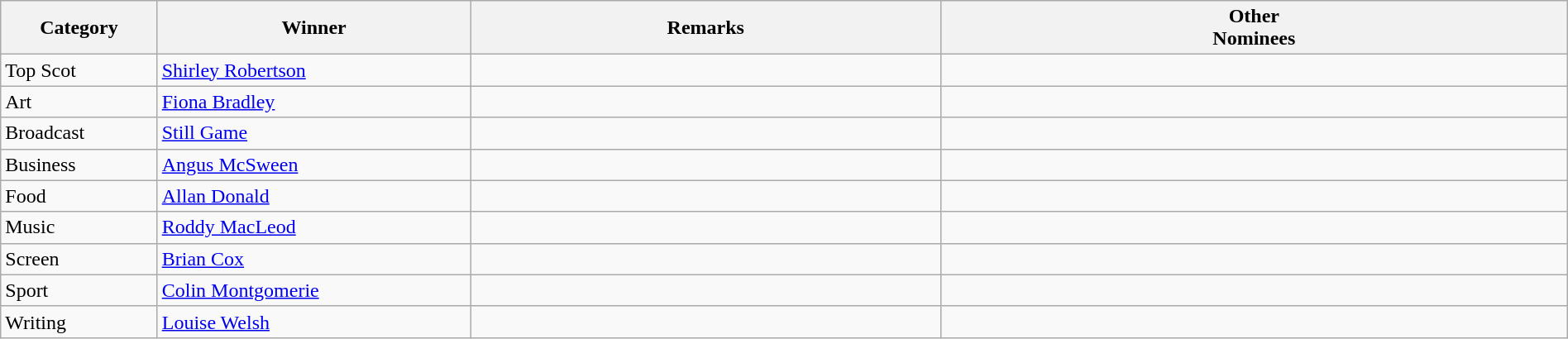<table class="wikitable sortable" style="width:100%; height:100px;">
<tr>
<th style="width:10%;">Category</th>
<th style="width:20%;">Winner</th>
<th style="width:30%;">Remarks</th>
<th style="width:40%;">Other<br>Nominees</th>
</tr>
<tr>
<td>Top Scot</td>
<td><a href='#'>Shirley Robertson</a></td>
<td></td>
<td></td>
</tr>
<tr>
<td>Art</td>
<td><a href='#'>Fiona Bradley</a></td>
<td></td>
<td></td>
</tr>
<tr>
<td>Broadcast</td>
<td><a href='#'>Still Game</a></td>
<td></td>
<td></td>
</tr>
<tr>
<td>Business</td>
<td><a href='#'>Angus McSween</a></td>
<td></td>
<td></td>
</tr>
<tr>
<td>Food</td>
<td><a href='#'>Allan Donald</a></td>
<td></td>
<td></td>
</tr>
<tr>
<td>Music</td>
<td><a href='#'>Roddy MacLeod</a></td>
<td></td>
<td></td>
</tr>
<tr>
<td>Screen</td>
<td><a href='#'>Brian Cox</a></td>
<td></td>
<td></td>
</tr>
<tr>
<td>Sport</td>
<td><a href='#'>Colin Montgomerie</a></td>
<td></td>
<td></td>
</tr>
<tr>
<td>Writing</td>
<td><a href='#'>Louise Welsh</a></td>
<td></td>
<td></td>
</tr>
</table>
